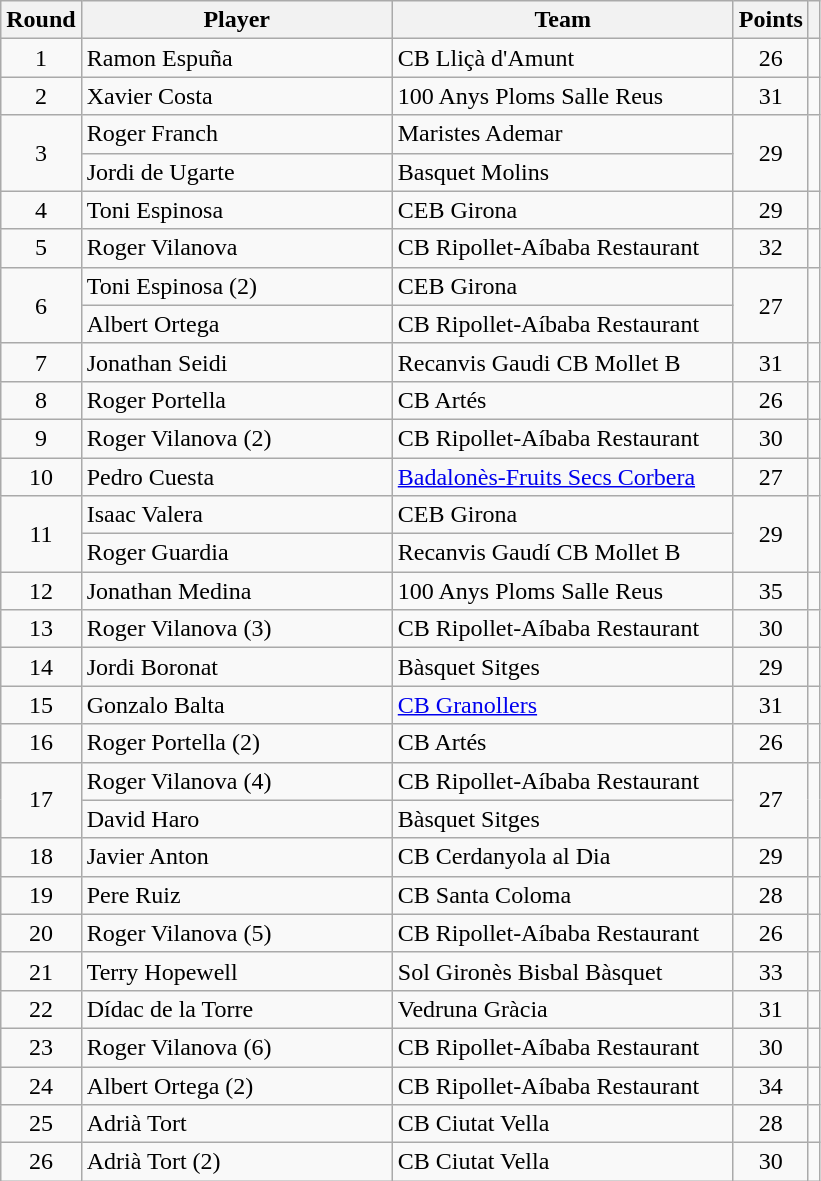<table class="wikitable sortable" style="text-align: center;">
<tr>
<th>Round</th>
<th style="width:200px;">Player</th>
<th style="width:220px;">Team</th>
<th>Points</th>
<th></th>
</tr>
<tr>
<td>1</td>
<td align=left>Ramon Espuña</td>
<td align=left>CB Lliçà d'Amunt</td>
<td>26</td>
<td></td>
</tr>
<tr>
<td>2</td>
<td align=left>Xavier Costa</td>
<td align=left>100 Anys Ploms Salle Reus</td>
<td>31</td>
<td></td>
</tr>
<tr>
<td rowspan=2>3</td>
<td align=left>Roger Franch</td>
<td align=left>Maristes Ademar</td>
<td rowspan=2>29</td>
<td rowspan=2></td>
</tr>
<tr>
<td align=left>Jordi de Ugarte</td>
<td align=left>Basquet Molins</td>
</tr>
<tr>
<td>4</td>
<td align=left>Toni Espinosa</td>
<td align=left>CEB Girona</td>
<td>29</td>
<td></td>
</tr>
<tr>
<td>5</td>
<td align=left>Roger Vilanova</td>
<td align=left>CB Ripollet-Aíbaba Restaurant</td>
<td>32</td>
<td></td>
</tr>
<tr>
<td rowspan=2>6</td>
<td align=left>Toni Espinosa (2)</td>
<td align=left>CEB Girona</td>
<td rowspan=2>27</td>
<td rowspan=2></td>
</tr>
<tr>
<td align=left>Albert Ortega</td>
<td align=left>CB Ripollet-Aíbaba Restaurant</td>
</tr>
<tr>
<td>7</td>
<td align=left>Jonathan Seidi</td>
<td align=left>Recanvis Gaudi CB Mollet B</td>
<td>31</td>
<td></td>
</tr>
<tr>
<td>8</td>
<td align=left>Roger Portella</td>
<td align=left>CB Artés</td>
<td>26</td>
<td></td>
</tr>
<tr>
<td>9</td>
<td align=left>Roger Vilanova (2)</td>
<td align=left>CB Ripollet-Aíbaba Restaurant</td>
<td>30</td>
<td></td>
</tr>
<tr>
<td>10</td>
<td align=left>Pedro Cuesta</td>
<td align=left><a href='#'>Badalonès-Fruits Secs Corbera</a></td>
<td>27</td>
<td></td>
</tr>
<tr>
<td rowspan=2>11</td>
<td align=left>Isaac Valera</td>
<td align=left>CEB Girona</td>
<td rowspan=2>29</td>
<td rowspan=2></td>
</tr>
<tr>
<td align=left>Roger Guardia</td>
<td align=left>Recanvis Gaudí CB Mollet B</td>
</tr>
<tr>
<td>12</td>
<td align=left>Jonathan Medina</td>
<td align=left>100 Anys Ploms Salle Reus</td>
<td>35</td>
<td></td>
</tr>
<tr>
<td>13</td>
<td align=left>Roger Vilanova (3)</td>
<td align=left>CB Ripollet-Aíbaba Restaurant</td>
<td>30</td>
<td></td>
</tr>
<tr>
<td>14</td>
<td align=left>Jordi Boronat</td>
<td align=left>Bàsquet Sitges</td>
<td>29</td>
<td></td>
</tr>
<tr>
<td>15</td>
<td align=left>Gonzalo Balta</td>
<td align=left><a href='#'>CB Granollers</a></td>
<td>31</td>
<td></td>
</tr>
<tr>
<td>16</td>
<td align=left>Roger Portella (2)</td>
<td align=left>CB Artés</td>
<td>26</td>
<td></td>
</tr>
<tr>
<td rowspan=2>17</td>
<td align=left>Roger Vilanova (4)</td>
<td align=left>CB Ripollet-Aíbaba Restaurant</td>
<td rowspan=2>27</td>
<td rowspan=2></td>
</tr>
<tr>
<td align=left>David Haro</td>
<td align=left>Bàsquet Sitges</td>
</tr>
<tr>
<td>18</td>
<td align=left>Javier Anton</td>
<td align=left>CB Cerdanyola al Dia</td>
<td>29</td>
<td></td>
</tr>
<tr>
<td>19</td>
<td align=left>Pere Ruiz</td>
<td align=left>CB Santa Coloma</td>
<td>28</td>
<td></td>
</tr>
<tr>
<td>20</td>
<td align=left>Roger Vilanova (5)</td>
<td align=left>CB Ripollet-Aíbaba Restaurant</td>
<td>26</td>
<td></td>
</tr>
<tr>
<td>21</td>
<td align=left>Terry Hopewell</td>
<td align=left>Sol Gironès Bisbal Bàsquet</td>
<td>33</td>
<td></td>
</tr>
<tr>
<td>22</td>
<td align=left>Dídac de la Torre</td>
<td align=left>Vedruna Gràcia</td>
<td>31</td>
<td></td>
</tr>
<tr>
<td>23</td>
<td align=left>Roger Vilanova (6)</td>
<td align=left>CB Ripollet-Aíbaba Restaurant</td>
<td>30</td>
<td></td>
</tr>
<tr>
<td>24</td>
<td align=left>Albert Ortega (2)</td>
<td align=left>CB Ripollet-Aíbaba Restaurant</td>
<td>34</td>
<td></td>
</tr>
<tr>
<td>25</td>
<td align=left>Adrià Tort</td>
<td align=left>CB Ciutat Vella</td>
<td>28</td>
<td></td>
</tr>
<tr>
<td>26</td>
<td align=left>Adrià Tort (2)</td>
<td align=left>CB Ciutat Vella</td>
<td>30</td>
<td></td>
</tr>
</table>
